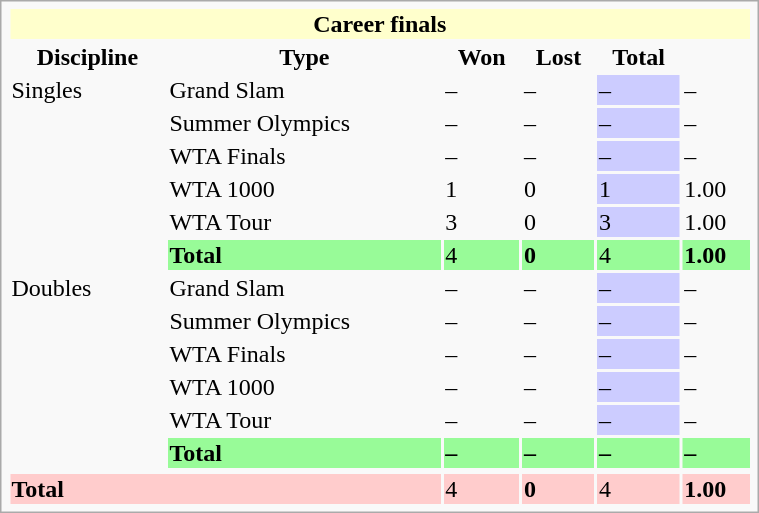<table class="infobox vcard vevent nowrap" width=40%>
<tr bgcolor=ffffcc>
<th colspan=6>Career finals</th>
</tr>
<tr>
<th>Discipline</th>
<th>Type</th>
<th>Won</th>
<th>Lost</th>
<th>Total</th>
<th></th>
</tr>
<tr>
<td rowspan=6>Singles</td>
<td>Grand Slam</td>
<td>–</td>
<td>–</td>
<td bgcolor="CCCCFF">–</td>
<td>–</td>
</tr>
<tr>
<td>Summer Olympics</td>
<td>–</td>
<td>–</td>
<td bgcolor="CCCCFF">–</td>
<td>–</td>
</tr>
<tr>
<td>WTA Finals</td>
<td>–</td>
<td>–</td>
<td bgcolor=CCCCFF>–</td>
<td>–</td>
</tr>
<tr>
<td>WTA 1000</td>
<td>1</td>
<td>0</td>
<td bgcolor="CCCCFF">1</td>
<td>1.00</td>
</tr>
<tr>
<td>WTA Tour</td>
<td>3</td>
<td>0</td>
<td bgcolor=CCCCFF>3</td>
<td>1.00</td>
</tr>
<tr bgcolor=98FB98>
<td><strong>Total</strong></td>
<td>4</td>
<td><strong>0</strong></td>
<td>4</td>
<td><strong>1.00</strong></td>
</tr>
<tr>
<td rowspan=6>Doubles</td>
<td>Grand Slam</td>
<td>–</td>
<td>–</td>
<td bgcolor=CCCCFF>–</td>
<td>–</td>
</tr>
<tr>
<td>Summer Olympics</td>
<td>–</td>
<td>–</td>
<td bgcolor=CCCCFF>–</td>
<td>–</td>
</tr>
<tr>
<td>WTA Finals</td>
<td>–</td>
<td>–</td>
<td bgcolor=CCCCFF>–</td>
<td>–</td>
</tr>
<tr>
<td>WTA 1000</td>
<td>–</td>
<td>–</td>
<td bgcolor=CCCCFF>–</td>
<td>–</td>
</tr>
<tr>
<td>WTA Tour</td>
<td>–</td>
<td>–</td>
<td bgcolor=CCCCFF>–</td>
<td>–</td>
</tr>
<tr bgcolor=98FB98>
<td><strong>Total</strong></td>
<td><strong>–</strong></td>
<td><strong>–</strong></td>
<td><strong>–</strong></td>
<td><strong>–</strong></td>
</tr>
<tr>
</tr>
<tr bgcolor=FFCCCC>
<td colspan=2><strong>Total</strong></td>
<td>4</td>
<td><strong>0</strong></td>
<td>4</td>
<td><strong>1.00</strong></td>
</tr>
</table>
